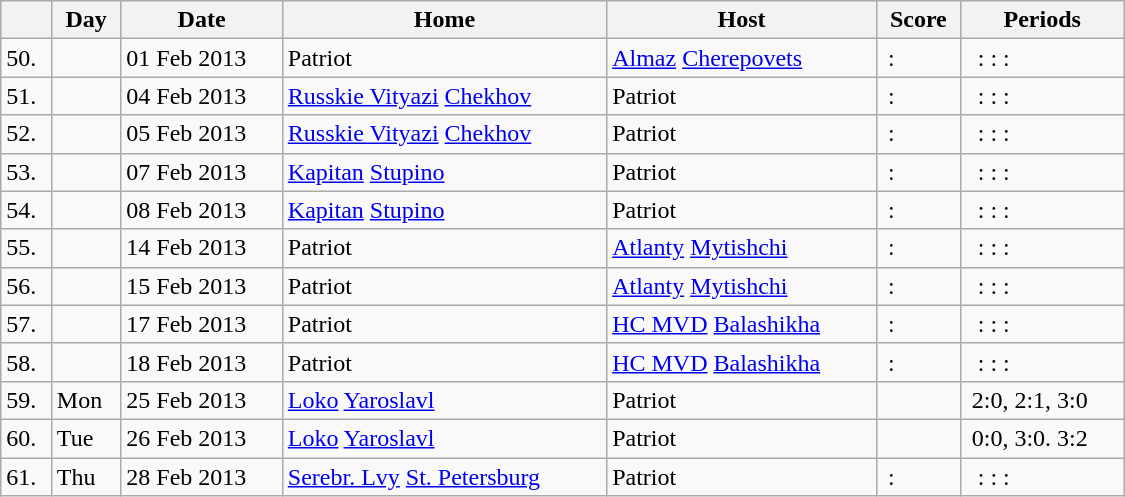<table class="wikitable" width="750" style="font-size:100%;">
<tr>
<th></th>
<th>Day</th>
<th>Date</th>
<th>Home</th>
<th>Host</th>
<th>Score</th>
<th>Periods</th>
</tr>
<tr>
<td>50.</td>
<td></td>
<td>01 Feb 2013</td>
<td> Patriot</td>
<td> <a href='#'>Almaz</a> <a href='#'>Cherepovets</a></td>
<td> :</td>
<td>  :  :  :</td>
</tr>
<tr>
<td>51.</td>
<td></td>
<td>04 Feb 2013</td>
<td> <a href='#'>Russkie Vityazi</a> <a href='#'>Chekhov</a></td>
<td> Patriot</td>
<td> :</td>
<td>  :  :  :</td>
</tr>
<tr>
<td>52.</td>
<td></td>
<td>05 Feb 2013</td>
<td> <a href='#'>Russkie Vityazi</a> <a href='#'>Chekhov</a></td>
<td> Patriot</td>
<td> :</td>
<td>  :  :  :</td>
</tr>
<tr>
<td>53.</td>
<td></td>
<td>07 Feb 2013</td>
<td> <a href='#'>Kapitan</a> <a href='#'>Stupino</a></td>
<td> Patriot</td>
<td> :</td>
<td>  :  :  :</td>
</tr>
<tr>
<td>54.</td>
<td></td>
<td>08 Feb 2013</td>
<td> <a href='#'>Kapitan</a> <a href='#'>Stupino</a></td>
<td> Patriot</td>
<td> :</td>
<td>  :  :  :</td>
</tr>
<tr>
<td>55.</td>
<td></td>
<td>14 Feb 2013</td>
<td> Patriot</td>
<td> <a href='#'>Atlanty</a> <a href='#'>Mytishchi</a></td>
<td> :</td>
<td>  :  :  :</td>
</tr>
<tr>
<td>56.</td>
<td></td>
<td>15 Feb 2013</td>
<td> Patriot</td>
<td> <a href='#'>Atlanty</a> <a href='#'>Mytishchi</a></td>
<td> :</td>
<td>  :  :  :</td>
</tr>
<tr>
<td>57.</td>
<td></td>
<td>17 Feb 2013</td>
<td> Patriot</td>
<td> <a href='#'>HC MVD</a> <a href='#'>Balashikha</a></td>
<td> :</td>
<td>  :  :  :</td>
</tr>
<tr>
<td>58.</td>
<td></td>
<td>18 Feb 2013</td>
<td> Patriot</td>
<td> <a href='#'>HC MVD</a> <a href='#'>Balashikha</a></td>
<td> :</td>
<td>  :  :  :</td>
</tr>
<tr>
<td>59.</td>
<td>Mon</td>
<td>25 Feb 2013</td>
<td> <a href='#'>Loko</a> <a href='#'>Yaroslavl</a></td>
<td> Patriot</td>
<td> </td>
<td> 2:0, 2:1, 3:0</td>
</tr>
<tr>
<td>60.</td>
<td>Tue</td>
<td>26 Feb 2013</td>
<td> <a href='#'>Loko</a> <a href='#'>Yaroslavl</a></td>
<td> Patriot</td>
<td> </td>
<td> 0:0, 3:0. 3:2</td>
</tr>
<tr>
<td>61.</td>
<td>Thu</td>
<td>28 Feb 2013</td>
<td> <a href='#'>Serebr. Lvy</a> <a href='#'>St. Petersburg</a></td>
<td> Patriot</td>
<td> :</td>
<td>  :  :  :</td>
</tr>
</table>
